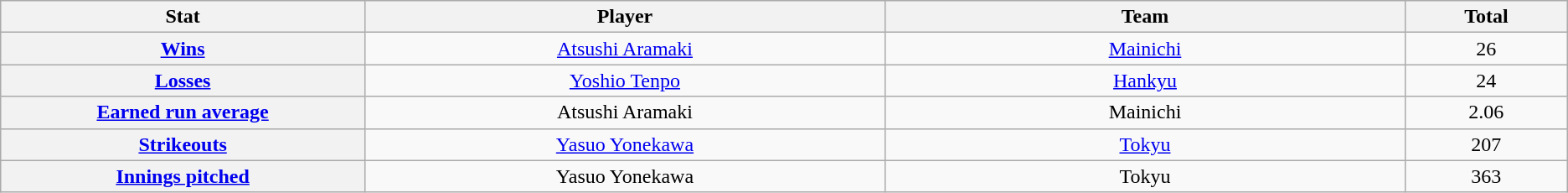<table class="wikitable" style="text-align:center;">
<tr>
<th scope="col" width="7%">Stat</th>
<th scope="col" width="10%">Player</th>
<th scope="col" width="10%">Team</th>
<th scope="col" width="3%">Total</th>
</tr>
<tr>
<th scope="row" style="text-align:center;"><a href='#'>Wins</a></th>
<td><a href='#'>Atsushi Aramaki</a></td>
<td><a href='#'>Mainichi</a></td>
<td>26</td>
</tr>
<tr>
<th scope="row" style="text-align:center;"><a href='#'>Losses</a></th>
<td><a href='#'>Yoshio Tenpo</a></td>
<td><a href='#'>Hankyu</a></td>
<td>24</td>
</tr>
<tr>
<th scope="row" style="text-align:center;"><a href='#'>Earned run average</a></th>
<td>Atsushi Aramaki</td>
<td>Mainichi</td>
<td>2.06</td>
</tr>
<tr>
<th scope="row" style="text-align:center;"><a href='#'>Strikeouts</a></th>
<td><a href='#'>Yasuo Yonekawa</a></td>
<td><a href='#'>Tokyu</a></td>
<td>207</td>
</tr>
<tr>
<th scope="row" style="text-align:center;"><a href='#'>Innings pitched</a></th>
<td>Yasuo Yonekawa</td>
<td>Tokyu</td>
<td>363</td>
</tr>
</table>
